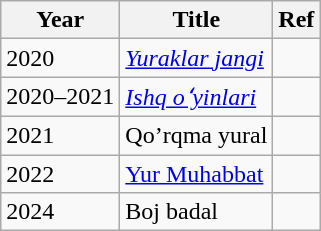<table class="wikitable sortable">
<tr>
<th>Year</th>
<th>Title</th>
<th>Ref</th>
</tr>
<tr>
<td>2020</td>
<td><em><a href='#'>Yuraklar jangi</a></em></td>
<td></td>
</tr>
<tr>
<td>2020–2021</td>
<td><em><a href='#'>Ishq oʻyinlari</a></em></td>
<td></td>
</tr>
<tr>
<td>2021</td>
<td>Qo’rqma yural</td>
<td></td>
</tr>
<tr>
<td>2022</td>
<td><a href='#'>Yur Muhabbat</a></td>
<td></td>
</tr>
<tr>
<td>2024</td>
<td>Boj badal</td>
<td></td>
</tr>
</table>
